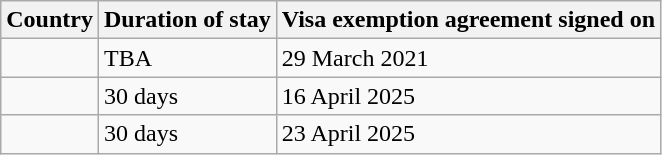<table class="wikitable sortable">
<tr>
<th>Country</th>
<th>Duration of stay</th>
<th>Visa exemption agreement signed on</th>
</tr>
<tr>
<td></td>
<td>TBA</td>
<td>29 March 2021</td>
</tr>
<tr>
<td></td>
<td>30 days</td>
<td>16 April 2025</td>
</tr>
<tr>
<td></td>
<td>30 days</td>
<td>23 April 2025</td>
</tr>
</table>
